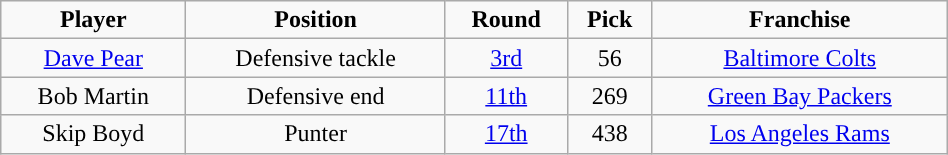<table class="wikitable" width="50%">
<tr align="center">
<td><strong>Player</strong></td>
<td><strong>Position</strong></td>
<td><strong>Round</strong></td>
<td><strong>Pick</strong></td>
<td><strong>Franchise</strong></td>
</tr>
<tr align="center" bgcolor="">
<td><a href='#'>Dave Pear</a></td>
<td>Defensive tackle</td>
<td><a href='#'>3rd</a></td>
<td>56</td>
<td><a href='#'>Baltimore Colts</a></td>
</tr>
<tr align="center" bgcolor="">
<td>Bob Martin</td>
<td>Defensive end</td>
<td><a href='#'>11th</a></td>
<td>269</td>
<td><a href='#'>Green Bay Packers</a></td>
</tr>
<tr align="center" bgcolor="">
<td>Skip Boyd</td>
<td>Punter</td>
<td><a href='#'>17th</a></td>
<td>438</td>
<td><a href='#'>Los Angeles Rams</a></td>
</tr>
</table>
